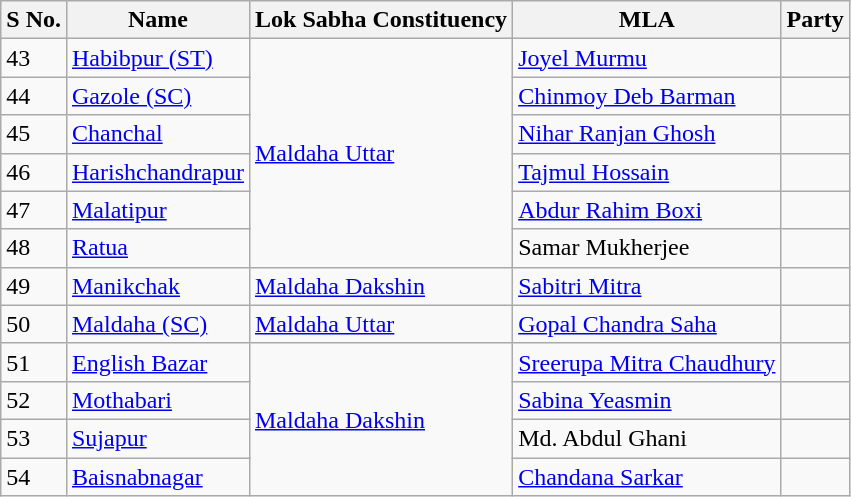<table class="wikitable">
<tr>
<th>S No.</th>
<th>Name</th>
<th>Lok Sabha Constituency</th>
<th>MLA</th>
<th colspan="2">Party</th>
</tr>
<tr>
<td>43</td>
<td><a href='#'>Habibpur (ST)</a></td>
<td rowspan="6"><a href='#'>Maldaha Uttar</a></td>
<td><a href='#'>Joyel Murmu</a></td>
<td></td>
</tr>
<tr>
<td>44</td>
<td><a href='#'>Gazole (SC)</a></td>
<td><a href='#'>Chinmoy Deb Barman</a></td>
<td></td>
</tr>
<tr>
<td>45</td>
<td><a href='#'>Chanchal</a></td>
<td><a href='#'>Nihar Ranjan Ghosh</a></td>
<td></td>
</tr>
<tr>
<td>46</td>
<td><a href='#'>Harishchandrapur</a></td>
<td><a href='#'>Tajmul Hossain</a></td>
<td></td>
</tr>
<tr>
<td>47</td>
<td><a href='#'>Malatipur</a></td>
<td><a href='#'>Abdur Rahim Boxi</a></td>
<td></td>
</tr>
<tr>
<td>48</td>
<td><a href='#'>Ratua</a></td>
<td>Samar Mukherjee</td>
<td></td>
</tr>
<tr>
<td>49</td>
<td><a href='#'>Manikchak</a></td>
<td><a href='#'>Maldaha Dakshin</a></td>
<td><a href='#'>Sabitri Mitra</a></td>
<td></td>
</tr>
<tr>
<td>50</td>
<td><a href='#'>Maldaha (SC)</a></td>
<td><a href='#'>Maldaha Uttar</a></td>
<td><a href='#'>Gopal Chandra Saha</a></td>
<td></td>
</tr>
<tr>
<td>51</td>
<td><a href='#'>English Bazar</a></td>
<td rowspan="4"><a href='#'>Maldaha Dakshin</a></td>
<td><a href='#'>Sreerupa Mitra Chaudhury</a></td>
<td></td>
</tr>
<tr>
<td>52</td>
<td><a href='#'>Mothabari</a></td>
<td><a href='#'>Sabina Yeasmin</a></td>
<td></td>
</tr>
<tr>
<td>53</td>
<td><a href='#'>Sujapur</a></td>
<td>Md. Abdul Ghani</td>
<td></td>
</tr>
<tr>
<td>54</td>
<td><a href='#'>Baisnabnagar</a></td>
<td><a href='#'>Chandana Sarkar</a></td>
<td></td>
</tr>
</table>
